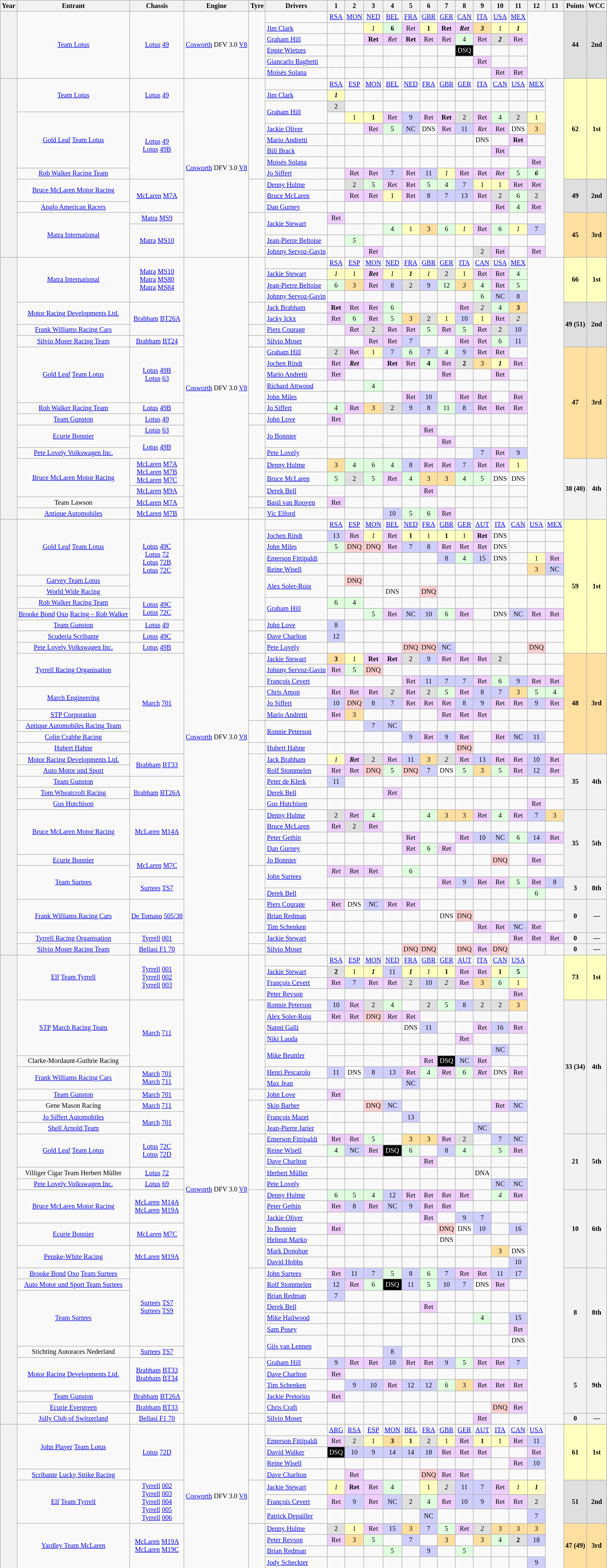<table class="wikitable mw-collapsible mw-collapsed" style="text-align:center; font-size:85%">
<tr>
<th>Year</th>
<th>Entrant</th>
<th>Chassis</th>
<th>Engine</th>
<th>Tyre</th>
<th>Drivers</th>
<th>1</th>
<th>2</th>
<th>3</th>
<th>4</th>
<th>5</th>
<th>6</th>
<th>7</th>
<th>8</th>
<th>9</th>
<th>10</th>
<th>11</th>
<th>12</th>
<th>13</th>
<th>Points</th>
<th>WCC</th>
</tr>
<tr>
<th rowspan=6></th>
<td rowspan=6><a href='#'>Team Lotus</a></td>
<td rowspan=6><a href='#'>Lotus</a> <a href='#'>49</a></td>
<td rowspan=6><a href='#'>Cosworth</a> DFV 3.0 <a href='#'>V8</a></td>
<td rowspan=6></td>
<td></td>
<td><a href='#'>RSA</a></td>
<td><a href='#'>MON</a></td>
<td><a href='#'>NED</a></td>
<td><a href='#'>BEL</a></td>
<td><a href='#'>FRA</a></td>
<td><a href='#'>GBR</a></td>
<td><a href='#'>GER</a></td>
<td><a href='#'>CAN</a></td>
<td><a href='#'>ITA</a></td>
<td><a href='#'>USA</a></td>
<td><a href='#'>MEX</a></td>
<td colspan="2" rowspan="6"></td>
<th rowspan=6 style="background:#DFDFDF;">44</th>
<th rowspan=6 style="background:#DFDFDF;">2nd</th>
</tr>
<tr>
<td align="left"> <a href='#'>Jim Clark</a></td>
<td></td>
<td></td>
<td style="background:#FFFFBF;"><em>1</em></td>
<td style="background:#DFFFDF;"><strong>6</strong></td>
<td style="background:#EFCFFF;">Ret</td>
<td style="background:#FFFFBF;"><strong>1</strong></td>
<td style="background:#EFCFFF;"><strong>Ret</strong></td>
<td style="background:#EFCFFF;"><strong><em>Ret</em></strong></td>
<td style="background:#FFDF9F;"><strong><em>3</em></strong></td>
<td style="background:#FFFFBF;">1</td>
<td style="background:#FFFFBF;"><strong><em>1</em></strong></td>
</tr>
<tr>
<td align="left"> <a href='#'>Graham Hill</a></td>
<td></td>
<td></td>
<td style="background:#EFCFFF;"><strong>Ret</strong></td>
<td style="background:#EFCFFF;"><em>Ret</em></td>
<td style="background:#EFCFFF;"><strong>Ret</strong></td>
<td style="background:#EFCFFF;">Ret</td>
<td style="background:#EFCFFF;">Ret</td>
<td style="background:#DFFFDF;">4</td>
<td style="background:#EFCFFF;">Ret</td>
<td style="background:#DFDFDF;"><strong><em>2</em></strong></td>
<td style="background:#EFCFFF;">Ret</td>
</tr>
<tr>
<td align="left"> <a href='#'>Eppie Wietzes</a></td>
<td></td>
<td></td>
<td></td>
<td></td>
<td></td>
<td></td>
<td></td>
<td style="background:#000000; color:white">DSQ</td>
<td></td>
<td></td>
<td></td>
</tr>
<tr>
<td align="left"> <a href='#'>Giancarlo Baghetti</a></td>
<td></td>
<td></td>
<td></td>
<td></td>
<td></td>
<td></td>
<td></td>
<td></td>
<td style="background:#EFCFFF;">Ret</td>
<td></td>
<td></td>
</tr>
<tr>
<td align="left"> <a href='#'>Moisés Solana</a></td>
<td></td>
<td></td>
<td></td>
<td></td>
<td></td>
<td></td>
<td></td>
<td></td>
<td></td>
<td style="background:#EFCFFF;">Ret</td>
<td style="background:#EFCFFF;">Ret</td>
</tr>
<tr>
<th rowspan=16></th>
<td rowspan=3><a href='#'>Team Lotus</a></td>
<td rowspan=3><a href='#'>Lotus</a> <a href='#'>49</a></td>
<td rowspan=16><a href='#'>Cosworth</a> DFV 3.0 <a href='#'>V8</a></td>
<td rowspan=9></td>
<td></td>
<td><a href='#'>RSA</a></td>
<td><a href='#'>ESP</a></td>
<td><a href='#'>MON</a></td>
<td><a href='#'>BEL</a></td>
<td><a href='#'>NED</a></td>
<td><a href='#'>FRA</a></td>
<td><a href='#'>GBR</a></td>
<td><a href='#'>GER</a></td>
<td><a href='#'>ITA</a></td>
<td><a href='#'>CAN</a></td>
<td><a href='#'>USA</a></td>
<td><a href='#'>MEX</a></td>
<td rowspan="16"></td>
<th rowspan=9 style="background:#FFFFBF;">62</th>
<th rowspan=9 style="background:#FFFFBF;">1st</th>
</tr>
<tr>
<td align="left"> <a href='#'>Jim Clark</a></td>
<td style="background:#FFFFBF;"><strong><em>1</em></strong></td>
<td></td>
<td></td>
<td></td>
<td></td>
<td></td>
<td></td>
<td></td>
<td></td>
<td></td>
<td></td>
<td></td>
</tr>
<tr>
<td rowspan=2 align="left"> <a href='#'>Graham Hill</a></td>
<td style="background:#DFDFDF;">2</td>
<td></td>
<td></td>
<td></td>
<td></td>
<td></td>
<td></td>
<td></td>
<td></td>
<td></td>
<td></td>
<td></td>
</tr>
<tr>
<td rowspan=5><a href='#'>Gold Leaf</a> <a href='#'>Team Lotus</a></td>
<td rowspan=6><a href='#'>Lotus</a> <a href='#'>49</a><br><a href='#'>Lotus</a> <a href='#'>49B</a></td>
<td></td>
<td style="background:#FFFFBF;">1</td>
<td style="background:#FFFFBF;"><strong>1</strong></td>
<td style="background:#EFCFFF;">Ret</td>
<td style="background:#cfcfff;">9</td>
<td style="background:#EFCFFF;">Ret</td>
<td style="background:#EFCFFF;"><strong>Ret</strong></td>
<td style="background:#DFDFDF;">2</td>
<td style="background:#EFCFFF;">Ret</td>
<td style="background:#DFFFDF;">4</td>
<td style="background:#DFDFDF;">2</td>
<td style="background:#FFFFBF;">1</td>
</tr>
<tr>
<td align="left"> <a href='#'>Jackie Oliver</a></td>
<td></td>
<td></td>
<td style="background:#EFCFFF;">Ret</td>
<td style="background:#DFFFDF;">5</td>
<td style="background:#cfcfff;">NC</td>
<td style="background:#FFFFFF;">DNS</td>
<td style="background:#EFCFFF;">Ret</td>
<td style="background:#cfcfff;">11</td>
<td style="background:#EFCFFF;"><em>Ret</em></td>
<td style="background:#EFCFFF;">Ret</td>
<td style="background:#FFFFFF;">DNS</td>
<td style="background:#FFDF9F;">3</td>
</tr>
<tr>
<td align="left"> <a href='#'>Mario Andretti</a></td>
<td></td>
<td></td>
<td></td>
<td></td>
<td></td>
<td></td>
<td></td>
<td></td>
<td style="background:#FFFFFF;">DNS</td>
<td></td>
<td style="background:#EFCFFF;"><strong>Ret</strong></td>
<td></td>
</tr>
<tr>
<td align="left"> <a href='#'>Bill Brack</a></td>
<td></td>
<td></td>
<td></td>
<td></td>
<td></td>
<td></td>
<td></td>
<td></td>
<td></td>
<td style="background:#EFCFFF;">Ret</td>
<td></td>
<td></td>
</tr>
<tr>
<td align="left"> <a href='#'>Moisés Solana</a></td>
<td></td>
<td></td>
<td></td>
<td></td>
<td></td>
<td></td>
<td></td>
<td></td>
<td></td>
<td></td>
<td></td>
<td style="background:#EFCFFF;">Ret</td>
</tr>
<tr>
<td><a href='#'>Rob Walker Racing Team</a></td>
<td align="left"> <a href='#'>Jo Siffert</a></td>
<td></td>
<td style="background:#EFCFFF;">Ret</td>
<td style="background:#EFCFFF;">Ret</td>
<td style="background:#cfcfff;">7</td>
<td style="background:#EFCFFF;">Ret</td>
<td style="background:#cfcfff;">11</td>
<td style="background:#FFFFBF;"><em>1</em></td>
<td style="background:#EFCFFF;">Ret</td>
<td style="background:#EFCFFF;">Ret</td>
<td style="background:#EFCFFF;"><em>Ret</em></td>
<td style="background:#DFFFDF;">5</td>
<td style="background:#DFFFDF;"><strong><em>6</em></strong></td>
</tr>
<tr>
<td rowspan=2><a href='#'>Bruce McLaren Motor Racing</a></td>
<td rowspan=3><a href='#'>McLaren</a> <a href='#'>M7A</a></td>
<td rowspan=3></td>
<td align="left"> <a href='#'>Denny Hulme</a></td>
<td></td>
<td style="background:#DFDFDF;">2</td>
<td style="background:#DFFFDF;">5</td>
<td style="background:#EFCFFF;">Ret</td>
<td style="background:#EFCFFF;">Ret</td>
<td style="background:#DFFFDF;">5</td>
<td style="background:#DFFFDF;">4</td>
<td style="background:#cfcfff;">7</td>
<td style="background:#FFFFBF;">1</td>
<td style="background:#FFFFBF;">1</td>
<td style="background:#EFCFFF;">Ret</td>
<td style="background:#EFCFFF;">Ret</td>
<th rowspan=3 style="background:#DFDFDF;">49</th>
<th rowspan=3 style="background:#DFDFDF;">2nd</th>
</tr>
<tr>
<td align="left"> <a href='#'>Bruce McLaren</a></td>
<td></td>
<td style="background:#EFCFFF;">Ret</td>
<td style="background:#EFCFFF;">Ret</td>
<td style="background:#FFFFBF;">1</td>
<td style="background:#EFCFFF;">Ret</td>
<td style="background:#cfcfff;">8</td>
<td style="background:#cfcfff;">7</td>
<td style="background:#cfcfff;">13</td>
<td style="background:#EFCFFF;">Ret</td>
<td style="background:#DFDFDF;">2</td>
<td style="background:#DFFFDF;">6</td>
<td style="background:#DFDFDF;">2</td>
</tr>
<tr>
<td><a href='#'>Anglo American Racers</a></td>
<td align="left"> <a href='#'>Dan Gurney</a></td>
<td></td>
<td></td>
<td></td>
<td></td>
<td></td>
<td></td>
<td></td>
<td></td>
<td></td>
<td style="background:#EFCFFF;">Ret</td>
<td style="background:#DFFFDF;">4</td>
<td style="background:#EFCFFF;">Ret</td>
</tr>
<tr>
<td rowspan=4><a href='#'>Matra International</a></td>
<td><a href='#'>Matra</a> <a href='#'>MS9</a></td>
<td rowspan=4></td>
<td rowspan=2 align="left"> <a href='#'>Jackie Stewart</a></td>
<td style="background:#EFCFFF;">Ret</td>
<td></td>
<td></td>
<td></td>
<td></td>
<td></td>
<td></td>
<td></td>
<td></td>
<td></td>
<td></td>
<td></td>
<th rowspan=4 style="background:#FFDF9F;">45</th>
<th rowspan=4 style="background:#FFDF9F;">3rd</th>
</tr>
<tr>
<td rowspan=3><a href='#'>Matra</a> <a href='#'>MS10</a></td>
<td></td>
<td></td>
<td></td>
<td style="background:#DFFFDF;">4</td>
<td style="background:#FFFFBF;">1</td>
<td style="background:#FFDF9F;">3</td>
<td style="background:#DFFFDF;">6</td>
<td style="background:#FFFFBF;"><em>1</em></td>
<td style="background:#EFCFFF;">Ret</td>
<td style="background:#DFFFDF;">6</td>
<td style="background:#FFFFBF;"><em>1</em></td>
<td style="background:#cfcfff;">7</td>
</tr>
<tr>
<td align="left"> <a href='#'>Jean-Pierre Beltoise</a></td>
<td></td>
<td style="background:#DFFFDF;"><em>5</em></td>
<td></td>
<td></td>
<td></td>
<td></td>
<td></td>
<td></td>
<td></td>
<td></td>
<td></td>
<td></td>
</tr>
<tr>
<td align="left"> <a href='#'>Johnny Servoz-Gavin</a></td>
<td></td>
<td></td>
<td style="background:#EFCFFF;">Ret</td>
<td></td>
<td></td>
<td></td>
<td></td>
<td></td>
<td style="background:#DFDFDF;">2</td>
<td style="background:#EFCFFF;">Ret</td>
<td></td>
<td style="background:#EFCFFF;">Ret</td>
</tr>
<tr>
<th rowspan=23></th>
<td rowspan=4><a href='#'>Matra International</a></td>
<td rowspan=4><a href='#'>Matra</a> <a href='#'>MS10</a><br><a href='#'>Matra</a> <a href='#'>MS80</a><br><a href='#'>Matra</a> <a href='#'>MS84</a></td>
<td rowspan=23><a href='#'>Cosworth</a> DFV 3.0 <a href='#'>V8</a></td>
<td rowspan=4></td>
<td></td>
<td><a href='#'>RSA</a></td>
<td><a href='#'>ESP</a></td>
<td><a href='#'>MON</a></td>
<td><a href='#'>NED</a></td>
<td><a href='#'>FRA</a></td>
<td><a href='#'>GBR</a></td>
<td><a href='#'>GER</a></td>
<td><a href='#'>ITA</a></td>
<td><a href='#'>CAN</a></td>
<td><a href='#'>USA</a></td>
<td><a href='#'>MEX</a></td>
<td colspan="2" rowspan="23"></td>
<th rowspan=4 style="background:#FFFFBF;">66</th>
<th rowspan=4 style="background:#FFFFBF;">1st</th>
</tr>
<tr>
<td align="left"> <a href='#'>Jackie Stewart</a></td>
<td style="background:#FFFFBF;"><em>1</em></td>
<td style="background:#FFFFBF;">1</td>
<td style="background:#EFCFFF;"><strong><em>Ret</em></strong></td>
<td style="background:#FFFFBF;"><em>1</em></td>
<td style="background:#FFFFBF;"><strong><em>1</em></strong></td>
<td style="background:#FFFFBF;"><em>1</em></td>
<td style="background:#DFDFDF;">2</td>
<td style="background:#FFFFBF;">1</td>
<td style="background:#EFCFFF;">Ret</td>
<td style="background:#EFCFFF;">Ret</td>
<td style="background:#DFFFDF;">4</td>
</tr>
<tr>
<td align="left"> <a href='#'>Jean-Pierre Beltoise</a></td>
<td style="background:#DFFFDF;">6</td>
<td style="background:#FFDF9F;">3</td>
<td style="background:#EFCFFF;">Ret</td>
<td style="background:#cfcfff;">8</td>
<td style="background:#DFDFDF;">2</td>
<td style="background:#cfcfff;">9</td>
<td style="background:#DFFFDF;">12</td>
<td style="background:#FFDF9F;"><em>3</em></td>
<td style="background:#DFFFDF;">4</td>
<td style="background:#EFCFFF;">Ret</td>
<td style="background:#DFFFDF;">5</td>
</tr>
<tr>
<td align="left"> <a href='#'>Johnny Servoz-Gavin</a></td>
<td></td>
<td></td>
<td></td>
<td></td>
<td></td>
<td></td>
<td></td>
<td></td>
<td style="background:#DFFFDF;">6</td>
<td style="background:#cfcfff;">NC</td>
<td style="background:#cfcfff;">8</td>
</tr>
<tr>
<td rowspan=2><a href='#'>Motor Racing Developments Ltd.</a></td>
<td rowspan=3><a href='#'>Brabham</a> <a href='#'>BT26A</a></td>
<td rowspan=2></td>
<td align="left"> <a href='#'>Jack Brabham</a></td>
<td style="background:#EFCFFF;"><strong>Ret</strong></td>
<td style="background:#EFCFFF;">Ret</td>
<td style="background:#EFCFFF;">Ret</td>
<td style="background:#DFFFDF;">6</td>
<td></td>
<td></td>
<td></td>
<td style="background:#EFCFFF;">Ret</td>
<td style="background:#DFDFDF;"><em>2</em></td>
<td style="background:#DFFFDF;">4</td>
<td style="background:#FFDF9F;"><strong>3</strong></td>
<th rowspan=4 style="background:#DFDFDF;">49 (51)</th>
<th rowspan=4 style="background:#DFDFDF;">2nd</th>
</tr>
<tr>
<td align="left"> <a href='#'>Jacky Ickx</a></td>
<td style="background:#EFCFFF;">Ret</td>
<td style="background:#DFFFDF;">6</td>
<td style="background:#EFCFFF;">Ret</td>
<td style="background:#DFFFDF;">5</td>
<td style="background:#FFDF9F;">3</td>
<td style="background:#DFDFDF;">2</td>
<td style="background:#FFFFBF;">1</td>
<td style="background:#cfcfff;">10</td>
<td style="background:#FFFFBF;">1</td>
<td style="background:#EFCFFF;">Ret</td>
<td style="background:#DFDFDF;"><em>2</em></td>
</tr>
<tr>
<td><a href='#'>Frank Williams Racing Cars</a></td>
<td></td>
<td align="left"> <a href='#'>Piers Courage</a></td>
<td></td>
<td style="background:#EFCFFF;">Ret</td>
<td style="background:#DFDFDF;">2</td>
<td style="background:#EFCFFF;">Ret</td>
<td style="background:#EFCFFF;">Ret</td>
<td style="background:#DFFFDF;">5</td>
<td style="background:#EFCFFF;">Ret</td>
<td style="background:#DFFFDF;">5</td>
<td style="background:#EFCFFF;">Ret</td>
<td style="background:#DFDFDF;">2</td>
<td style="background:#cfcfff;">10</td>
</tr>
<tr>
<td><a href='#'>Silvio Moser Racing Team</a></td>
<td><a href='#'>Brabham</a> <a href='#'>BT24</a></td>
<td></td>
<td align="left"> <a href='#'>Silvio Moser</a></td>
<td></td>
<td></td>
<td style="background:#EFCFFF;">Ret</td>
<td style="background:#EFCFFF;">Ret</td>
<td style="background:#cfcfff;">7</td>
<td></td>
<td></td>
<td style="background:#EFCFFF;">Ret</td>
<td style="background:#EFCFFF;">Ret</td>
<td style="background:#DFFFDF;">6</td>
<td style="background:#cfcfff;">11</td>
</tr>
<tr>
<td rowspan=5><a href='#'>Gold Leaf</a> <a href='#'>Team Lotus</a></td>
<td rowspan=5><a href='#'>Lotus</a> <a href='#'>49B</a><br><a href='#'>Lotus</a> <a href='#'>63</a></td>
<td rowspan=6></td>
<td align="left"> <a href='#'>Graham Hill</a></td>
<td style="background:#DFDFDF;">2</td>
<td style="background:#EFCFFF;">Ret</td>
<td style="background:#FFFFBF;">1</td>
<td style="background:#cfcfff;">7</td>
<td style="background:#DFFFDF;">6</td>
<td style="background:#cfcfff;">7</td>
<td style="background:#DFFFDF;">4</td>
<td style="background:#cfcfff;">9</td>
<td style="background:#EFCFFF;">Ret</td>
<td style="background:#EFCFFF;">Ret</td>
<td></td>
<th rowspan=10 style="background:#FFDF9F;">47</th>
<th rowspan=10 style="background:#FFDF9F;">3rd</th>
</tr>
<tr>
<td align="left"> <a href='#'>Jochen Rindt</a></td>
<td style="background:#EFCFFF;">Ret</td>
<td style="background:#EFCFFF;"><strong><em>Ret</em></strong></td>
<td></td>
<td style="background:#EFCFFF;"><strong>Ret</strong></td>
<td style="background:#EFCFFF;">Ret</td>
<td style="background:#DFFFDF;"><strong>4</strong></td>
<td style="background:#EFCFFF;">Ret</td>
<td style="background:#DFDFDF;"><strong>2</strong></td>
<td style="background:#FFDF9F;">3</td>
<td style="background:#FFFFBF;"><strong><em>1</em></strong></td>
<td style="background:#EFCFFF;">Ret</td>
</tr>
<tr>
<td align="left"> <a href='#'>Mario Andretti</a></td>
<td style="background:#EFCFFF;">Ret</td>
<td></td>
<td></td>
<td></td>
<td></td>
<td></td>
<td style="background:#EFCFFF;">Ret</td>
<td></td>
<td></td>
<td style="background:#EFCFFF;">Ret</td>
<td></td>
</tr>
<tr>
<td align="left"> <a href='#'>Richard Attwood</a></td>
<td></td>
<td></td>
<td style="background:#DFFFDF;">4</td>
<td></td>
<td></td>
<td></td>
<td></td>
<td></td>
<td></td>
<td></td>
<td></td>
</tr>
<tr>
<td align="left"> <a href='#'>John Miles</a></td>
<td></td>
<td></td>
<td></td>
<td></td>
<td style="background:#EFCFFF;">Ret</td>
<td style="background:#cfcfff;">10</td>
<td></td>
<td style="background:#EFCFFF;">Ret</td>
<td style="background:#EFCFFF;">Ret</td>
<td></td>
<td style="background:#EFCFFF;">Ret</td>
</tr>
<tr>
<td><a href='#'>Rob Walker Racing Team</a></td>
<td><a href='#'>Lotus</a> <a href='#'>49B</a></td>
<td align="left"> <a href='#'>Jo Siffert</a></td>
<td style="background:#DFFFDF;">4</td>
<td style="background:#EFCFFF;">Ret</td>
<td style="background:#FFDF9F;">3</td>
<td style="background:#DFDFDF;">2</td>
<td style="background:#cfcfff;">9</td>
<td style="background:#cfcfff;">8</td>
<td style="background:#DFFFDF;">11</td>
<td style="background:#cfcfff;">8</td>
<td style="background:#EFCFFF;">Ret</td>
<td style="background:#EFCFFF;">Ret</td>
<td style="background:#EFCFFF;">Ret</td>
</tr>
<tr>
<td><a href='#'>Team Gunston</a></td>
<td><a href='#'>Lotus</a> <a href='#'>49</a></td>
<td></td>
<td align="left"> <a href='#'>John Love</a></td>
<td style="background:#EFCFFF;">Ret</td>
<td></td>
<td></td>
<td></td>
<td></td>
<td></td>
<td></td>
<td></td>
<td></td>
<td></td>
<td></td>
</tr>
<tr>
<td rowspan=2><a href='#'>Ecurie Bonnier</a></td>
<td><a href='#'>Lotus</a> <a href='#'>63</a></td>
<td rowspan=3></td>
<td rowspan=2 align="left"> <a href='#'>Jo Bonnier</a></td>
<td></td>
<td></td>
<td></td>
<td></td>
<td></td>
<td style="background:#EFCFFF;">Ret</td>
<td></td>
<td></td>
<td></td>
<td></td>
<td></td>
</tr>
<tr>
<td rowspan=2><a href='#'>Lotus</a> <a href='#'>49B</a></td>
<td></td>
<td></td>
<td></td>
<td></td>
<td></td>
<td></td>
<td style="background:#EFCFFF;">Ret</td>
<td></td>
<td></td>
<td></td>
<td></td>
</tr>
<tr>
<td><a href='#'>Pete Lovely Volkswagen Inc.</a></td>
<td align="left"> <a href='#'>Pete Lovely</a></td>
<td></td>
<td></td>
<td></td>
<td></td>
<td></td>
<td></td>
<td></td>
<td></td>
<td style="background:#cfcfff;">7</td>
<td style="background:#EFCFFF;">Ret</td>
<td style="background:#cfcfff;">9</td>
</tr>
<tr>
<td rowspan=3><a href='#'>Bruce McLaren Motor Racing</a></td>
<td rowspan=2><a href='#'>McLaren</a> <a href='#'>M7A</a><br><a href='#'>McLaren</a> <a href='#'>M7B</a><br><a href='#'>McLaren</a> <a href='#'>M7C</a></td>
<td rowspan=3></td>
<td align="left"> <a href='#'>Denny Hulme</a></td>
<td style="background:#FFDF9F;">3</td>
<td style="background:#DFFFDF;">4</td>
<td style="background:#DFFFDF;">6</td>
<td style="background:#DFFFDF;">4</td>
<td style="background:#cfcfff;">8</td>
<td style="background:#EFCFFF;">Ret</td>
<td style="background:#EFCFFF;">Ret</td>
<td style="background:#cfcfff;">7</td>
<td style="background:#EFCFFF;">Ret</td>
<td style="background:#EFCFFF;">Ret</td>
<td style="background:#FFFFBF;">1</td>
<th rowspan=5>38 (40)</th>
<th rowspan=5>4th</th>
</tr>
<tr>
<td align="left"> <a href='#'>Bruce McLaren</a></td>
<td style="background:#DFFFDF;">5</td>
<td style="background:#DFDFDF;">2</td>
<td style="background:#DFFFDF;">5</td>
<td style="background:#EFCFFF;">Ret</td>
<td style="background:#DFFFDF;">4</td>
<td style="background:#FFDF9F;">3</td>
<td style="background:#FFDF9F;">3</td>
<td style="background:#DFFFDF;">4</td>
<td style="background:#DFFFDF;">5</td>
<td style="background:#FFFFFF;">DNS</td>
<td style="background:#FFFFFF;">DNS</td>
</tr>
<tr>
<td><a href='#'>McLaren</a> <a href='#'>M9A</a></td>
<td align="left"> <a href='#'>Derek Bell</a></td>
<td></td>
<td></td>
<td></td>
<td></td>
<td></td>
<td style="background:#EFCFFF;">Ret</td>
<td></td>
<td></td>
<td></td>
<td></td>
<td></td>
</tr>
<tr>
<td>Team Lawson</td>
<td><a href='#'>McLaren</a> <a href='#'>M7A</a></td>
<td></td>
<td align="left"> <a href='#'>Basil van Rooyen</a></td>
<td style="background:#EFCFFF;">Ret</td>
<td></td>
<td></td>
<td></td>
<td></td>
<td></td>
<td></td>
<td></td>
<td></td>
<td></td>
<td></td>
</tr>
<tr>
<td><a href='#'>Antique Automobiles</a></td>
<td><a href='#'>McLaren</a> <a href='#'>M7B</a></td>
<td></td>
<td align="left"> <a href='#'>Vic Elford</a></td>
<td></td>
<td></td>
<td></td>
<td style="background:#cfcfff;">10</td>
<td style="background:#DFFFDF;">5</td>
<td style="background:#DFFFDF;">6</td>
<td style="background:#EFCFFF;">Ret</td>
<td></td>
<td></td>
<td></td>
<td></td>
</tr>
<tr>
<th rowspan=39></th>
<td rowspan=5><a href='#'>Gold Leaf</a> <a href='#'>Team Lotus</a></td>
<td rowspan=7><a href='#'>Lotus</a> <a href='#'>49C</a><br><a href='#'>Lotus</a> <a href='#'>72</a><br><a href='#'>Lotus</a> <a href='#'>72B</a><br><a href='#'>Lotus</a> <a href='#'>72C</a></td>
<td rowspan=39><a href='#'>Cosworth</a> DFV 3.0 <a href='#'>V8</a></td>
<td rowspan=9></td>
<td></td>
<td><a href='#'>RSA</a></td>
<td><a href='#'>ESP</a></td>
<td><a href='#'>MON</a></td>
<td><a href='#'>BEL</a></td>
<td><a href='#'>NED</a></td>
<td><a href='#'>FRA</a></td>
<td><a href='#'>GBR</a></td>
<td><a href='#'>GER</a></td>
<td><a href='#'>AUT</a></td>
<td><a href='#'>ITA</a></td>
<td><a href='#'>CAN</a></td>
<td><a href='#'>USA</a></td>
<td><a href='#'>MEX</a></td>
<th rowspan=12 style="background:#FFFFBF;">59</th>
<th rowspan=12 style="background:#FFFFBF;">1st</th>
</tr>
<tr>
<td align="left"> <a href='#'>Jochen Rindt</a></td>
<td style="background:#cfcfff;">13</td>
<td style="background:#EFCFFF;">Ret</td>
<td style="background:#FFFFBF;"><em>1</em></td>
<td style="background:#EFCFFF;">Ret</td>
<td style="background:#FFFFBF;"><strong>1</strong></td>
<td style="background:#FFFFBF;">1</td>
<td style="background:#FFFFBF;"><strong>1</strong></td>
<td style="background:#FFFFBF;">1</td>
<td style="background:#EFCFFF;"><strong>Ret</strong></td>
<td style="background:#FFFFFF;">DNS</td>
<td></td>
<td></td>
<td></td>
</tr>
<tr>
<td align="left"> <a href='#'>John Miles</a></td>
<td style="background:#DFFFDF;">5</td>
<td style="background:#FFCFCF;">DNQ</td>
<td style="background:#FFCFCF;">DNQ</td>
<td style="background:#EFCFFF;">Ret</td>
<td style="background:#cfcfff;">7</td>
<td style="background:#cfcfff;">8</td>
<td style="background:#EFCFFF;">Ret</td>
<td style="background:#EFCFFF;">Ret</td>
<td style="background:#EFCFFF;">Ret</td>
<td style="background:#FFFFFF;">DNS</td>
<td></td>
<td></td>
<td></td>
</tr>
<tr>
<td align="left"> <a href='#'>Emerson Fittipaldi</a></td>
<td></td>
<td></td>
<td></td>
<td></td>
<td></td>
<td></td>
<td style="background:#cfcfff;">8</td>
<td style="background:#DFFFDF;">4</td>
<td style="background:#cfcfff;">15</td>
<td style="background:#FFFFFF;">DNS</td>
<td></td>
<td style="background:#FFFFBF;">1</td>
<td style="background:#EFCFFF;">Ret</td>
</tr>
<tr>
<td align="left"> <a href='#'>Reine Wisell</a></td>
<td></td>
<td></td>
<td></td>
<td></td>
<td></td>
<td></td>
<td></td>
<td></td>
<td></td>
<td></td>
<td></td>
<td style="background:#FFDF9F;">3</td>
<td style="background:#cfcfff;">NC</td>
</tr>
<tr>
<td><a href='#'>Garvey Team Lotus</a></td>
<td rowspan=2 align="left"> <a href='#'>Alex Soler-Roig</a></td>
<td></td>
<td style="background:#FFCFCF;">DNQ</td>
<td></td>
<td></td>
<td></td>
<td></td>
<td></td>
<td></td>
<td></td>
<td></td>
<td></td>
<td></td>
<td></td>
</tr>
<tr>
<td><a href='#'>World Wide Racing</a></td>
<td></td>
<td></td>
<td></td>
<td style="background:#FFFFFF;">DNS</td>
<td></td>
<td style="background:#FFCFCF;">DNQ</td>
<td></td>
<td></td>
<td></td>
<td></td>
<td></td>
<td></td>
<td></td>
</tr>
<tr>
<td><a href='#'>Rob Walker Racing Team</a></td>
<td rowspan=2><a href='#'>Lotus</a> <a href='#'>49C</a><br><a href='#'>Lotus</a> <a href='#'>72C</a></td>
<td rowspan=2 align="left"> <a href='#'>Graham Hill</a></td>
<td style="background:#DFFFDF;">6</td>
<td style="background:#DFFFDF;">4</td>
<td></td>
<td></td>
<td></td>
<td></td>
<td></td>
<td></td>
<td></td>
<td></td>
<td></td>
<td></td>
<td></td>
</tr>
<tr>
<td><a href='#'>Brooke Bond</a> <a href='#'>Oxo</a> <a href='#'>Racing – Rob Walker</a></td>
<td></td>
<td></td>
<td style="background:#DFFFDF;">5</td>
<td style="background:#EFCFFF;">Ret</td>
<td style="background:#cfcfff;">NC</td>
<td style="background:#cfcfff;">10</td>
<td style="background:#DFFFDF;">6</td>
<td style="background:#EFCFFF;">Ret</td>
<td></td>
<td style="background:#FFFFFF;">DNS</td>
<td style="background:#cfcfff;">NC</td>
<td style="background:#EFCFFF;">Ret</td>
<td style="background:#EFCFFF;">Ret</td>
</tr>
<tr>
<td><a href='#'>Team Gunston</a></td>
<td><a href='#'>Lotus</a> <a href='#'>49</a></td>
<td></td>
<td align="left"> <a href='#'>John Love</a></td>
<td style="background:#cfcfff;">8</td>
<td></td>
<td></td>
<td></td>
<td></td>
<td></td>
<td></td>
<td></td>
<td></td>
<td></td>
<td></td>
<td></td>
<td></td>
</tr>
<tr>
<td><a href='#'>Scuderia Scribante</a></td>
<td><a href='#'>Lotus</a> <a href='#'>49C</a></td>
<td rowspan=2></td>
<td align="left"> <a href='#'>Dave Charlton</a></td>
<td style="background:#cfcfff;">12</td>
<td></td>
<td></td>
<td></td>
<td></td>
<td></td>
<td></td>
<td></td>
<td></td>
<td></td>
<td></td>
<td></td>
<td></td>
</tr>
<tr>
<td><a href='#'>Pete Lovely Volkswagen Inc.</a></td>
<td><a href='#'>Lotus</a> <a href='#'>49B</a></td>
<td align="left"> <a href='#'>Pete Lovely</a></td>
<td></td>
<td></td>
<td></td>
<td></td>
<td style="background:#FFCFCF;">DNQ</td>
<td style="background:#FFCFCF;">DNQ</td>
<td style="background:#cfcfff;">NC</td>
<td></td>
<td></td>
<td></td>
<td></td>
<td style="background:#FFCFCF;">DNQ</td>
<td></td>
</tr>
<tr>
<td rowspan=3><a href='#'>Tyrrell Racing Organisation</a></td>
<td rowspan=9><a href='#'>March</a> <a href='#'>701</a></td>
<td rowspan=3></td>
<td align="left"> <a href='#'>Jackie Stewart</a></td>
<td style="background:#FFDF9F;"><strong>3</strong></td>
<td style="background:#FFFFBF;">1</td>
<td style="background:#EFCFFF;"><strong>Ret</strong></td>
<td style="background:#EFCFFF;"><strong>Ret</strong></td>
<td style="background:#DFDFDF;">2</td>
<td style="background:#cfcfff;">9</td>
<td style="background:#EFCFFF;">Ret</td>
<td style="background:#EFCFFF;">Ret</td>
<td style="background:#EFCFFF;">Ret</td>
<td style="background:#DFDFDF;">2</td>
<td></td>
<td></td>
<td></td>
<th rowspan=9 style="background:#FFDF9F;">48</th>
<th rowspan=9 style="background:#FFDF9F;">3rd</th>
</tr>
<tr>
<td align="left"> <a href='#'>Johnny Servoz-Gavin</a></td>
<td style="background:#EFCFFF;">Ret</td>
<td style="background:#DFFFDF;">5</td>
<td style="background:#FFCFCF;">DNQ</td>
<td></td>
<td></td>
<td></td>
<td></td>
<td></td>
<td></td>
<td></td>
<td></td>
<td></td>
<td></td>
</tr>
<tr>
<td align="left"> <a href='#'>François Cevert</a></td>
<td></td>
<td></td>
<td></td>
<td></td>
<td style="background:#EFCFFF;">Ret</td>
<td style="background:#cfcfff;">11</td>
<td style="background:#cfcfff;">7</td>
<td style="background:#cfcfff;">7</td>
<td style="background:#EFCFFF;">Ret</td>
<td style="background:#DFFFDF;">6</td>
<td style="background:#cfcfff;">9</td>
<td style="background:#EFCFFF;">Ret</td>
<td style="background:#EFCFFF;">Ret</td>
</tr>
<tr>
<td rowspan=2><a href='#'>March Engineering</a></td>
<td rowspan=3></td>
<td align="left"> <a href='#'>Chris Amon</a></td>
<td style="background:#EFCFFF;">Ret</td>
<td style="background:#EFCFFF;">Ret</td>
<td style="background:#EFCFFF;">Ret</td>
<td style="background:#DFDFDF;"><em>2</em></td>
<td style="background:#EFCFFF;">Ret</td>
<td style="background:#DFDFDF;">2</td>
<td style="background:#DFFFDF;">5</td>
<td style="background:#EFCFFF;">Ret</td>
<td style="background:#cfcfff;">8</td>
<td style="background:#cfcfff;">7</td>
<td style="background:#FFDF9F;">3</td>
<td style="background:#DFFFDF;">5</td>
<td style="background:#DFFFDF;">4</td>
</tr>
<tr>
<td align="left"> <a href='#'>Jo Siffert</a></td>
<td style="background:#cfcfff;">10</td>
<td style="background:#FFCFCF;">DNQ</td>
<td style="background:#cfcfff;">8</td>
<td style="background:#cfcfff;">7</td>
<td style="background:#EFCFFF;">Ret</td>
<td style="background:#EFCFFF;">Ret</td>
<td style="background:#EFCFFF;">Ret</td>
<td style="background:#cfcfff;">8</td>
<td style="background:#cfcfff;">9</td>
<td style="background:#EFCFFF;">Ret</td>
<td style="background:#EFCFFF;">Ret</td>
<td style="background:#cfcfff;">9</td>
<td style="background:#EFCFFF;">Ret</td>
</tr>
<tr>
<td><a href='#'>STP Corporation</a></td>
<td align="left"> <a href='#'>Mario Andretti</a></td>
<td style="background:#EFCFFF;">Ret</td>
<td style="background:#FFDF9F;">3</td>
<td></td>
<td></td>
<td></td>
<td></td>
<td style="background:#EFCFFF;">Ret</td>
<td style="background:#EFCFFF;">Ret</td>
<td style="background:#EFCFFF;">Ret</td>
<td></td>
<td></td>
<td></td>
<td></td>
</tr>
<tr>
<td><a href='#'>Antique Automobiles Racing Team</a></td>
<td rowspan=2></td>
<td rowspan=2 align="left"> <a href='#'>Ronnie Peterson</a></td>
<td></td>
<td></td>
<td style="background:#cfcfff;">7</td>
<td style="background:#cfcfff;">NC</td>
<td></td>
<td></td>
<td></td>
<td></td>
<td></td>
<td></td>
<td></td>
<td></td>
<td></td>
</tr>
<tr>
<td><a href='#'>Colin Crabbe Racing</a></td>
<td></td>
<td></td>
<td></td>
<td></td>
<td style="background:#cfcfff;">9</td>
<td style="background:#EFCFFF;">Ret</td>
<td style="background:#cfcfff;">9</td>
<td style="background:#EFCFFF;">Ret</td>
<td></td>
<td style="background:#EFCFFF;">Ret</td>
<td style="background:#cfcfff;">NC</td>
<td style="background:#cfcfff;">11</td>
<td></td>
</tr>
<tr>
<td><a href='#'>Hubert Hahne</a></td>
<td></td>
<td align="left"> <a href='#'>Hubert Hahne</a></td>
<td></td>
<td></td>
<td></td>
<td></td>
<td></td>
<td></td>
<td></td>
<td style="background:#FFCFCF;">DNQ</td>
<td></td>
<td></td>
<td></td>
<td></td>
<td></td>
</tr>
<tr>
<td><a href='#'>Motor Racing Developments Ltd.</a></td>
<td rowspan=2><a href='#'>Brabham</a> <a href='#'>BT33</a></td>
<td rowspan=5></td>
<td align="left"> <a href='#'>Jack Brabham</a></td>
<td style="background:#FFFFBF;"><em>1</em></td>
<td style="background:#EFCFFF;"><strong><em>Ret</em></strong></td>
<td style="background:#DFDFDF;">2</td>
<td style="background:#EFCFFF;">Ret</td>
<td style="background:#cfcfff;">11</td>
<td style="background:#FFDF9F;"><em>3</em></td>
<td style="background:#DFDFDF;"><em>2</em></td>
<td style="background:#EFCFFF;">Ret</td>
<td style="background:#cfcfff;">13</td>
<td style="background:#EFCFFF;">Ret</td>
<td style="background:#EFCFFF;">Ret</td>
<td style="background:#cfcfff;">10</td>
<td style="background:#EFCFFF;">Ret</td>
<th rowspan=5>35</th>
<th rowspan=5>4th</th>
</tr>
<tr>
<td><a href='#'>Auto Motor und Sport</a></td>
<td align="left"> <a href='#'>Rolf Stommelen</a></td>
<td style="background:#EFCFFF;">Ret</td>
<td style="background:#EFCFFF;">Ret</td>
<td style="background:#FFCFCF;">DNQ</td>
<td style="background:#DFFFDF;">5</td>
<td style="background:#FFCFCF;">DNQ</td>
<td style="background:#cfcfff;">7</td>
<td style="background:#FFFFFF;">DNS</td>
<td style="background:#DFFFDF;">5</td>
<td style="background:#FFDF9F;">3</td>
<td style="background:#DFFFDF;">5</td>
<td style="background:#EFCFFF;">Ret</td>
<td style="background:#cfcfff;">12</td>
<td style="background:#EFCFFF;">Ret</td>
</tr>
<tr>
<td><a href='#'>Team Gunston</a></td>
<td rowspan=3><a href='#'>Brabham</a> <a href='#'>BT26A</a></td>
<td align="left"> <a href='#'>Peter de Klerk</a></td>
<td style="background:#cfcfff;">11</td>
<td></td>
<td></td>
<td></td>
<td></td>
<td></td>
<td></td>
<td></td>
<td></td>
<td></td>
<td></td>
<td></td>
<td></td>
</tr>
<tr>
<td><a href='#'>Tom Wheatcroft Racing</a></td>
<td align="left"> <a href='#'>Derek Bell</a></td>
<td></td>
<td></td>
<td></td>
<td style="background:#EFCFFF;">Ret</td>
<td></td>
<td></td>
<td></td>
<td></td>
<td></td>
<td></td>
<td></td>
<td></td>
<td></td>
</tr>
<tr>
<td><a href='#'>Gus Hutchison</a></td>
<td align="left"> <a href='#'>Gus Hutchison</a></td>
<td></td>
<td></td>
<td></td>
<td></td>
<td></td>
<td></td>
<td></td>
<td></td>
<td></td>
<td></td>
<td></td>
<td style="background:#EFCFFF;">Ret</td>
<td></td>
</tr>
<tr>
<td rowspan=4><a href='#'>Bruce McLaren Motor Racing</a></td>
<td rowspan=4><a href='#'>McLaren</a> <a href='#'>M14A</a></td>
<td rowspan=5></td>
<td align="left"> <a href='#'>Denny Hulme</a></td>
<td style="background:#DFDFDF;">2</td>
<td style="background:#EFCFFF;">Ret</td>
<td style="background:#DFFFDF;">4</td>
<td></td>
<td></td>
<td style="background:#DFFFDF;">4</td>
<td style="background:#FFDF9F;">3</td>
<td style="background:#FFDF9F;">3</td>
<td style="background:#EFCFFF;">Ret</td>
<td style="background:#DFFFDF;">4</td>
<td style="background:#EFCFFF;">Ret</td>
<td style="background:#cfcfff;">7</td>
<td style="background:#FFDF9F;">3</td>
<th rowspan=6>35</th>
<th rowspan=6>5th</th>
</tr>
<tr>
<td align="left"> <a href='#'>Bruce McLaren</a></td>
<td style="background:#EFCFFF;">Ret</td>
<td style="background:#DFDFDF;">2</td>
<td style="background:#EFCFFF;">Ret</td>
<td></td>
<td></td>
<td></td>
<td></td>
<td></td>
<td></td>
<td></td>
<td></td>
<td></td>
<td></td>
</tr>
<tr>
<td align="left"> <a href='#'>Peter Gethin</a></td>
<td></td>
<td></td>
<td></td>
<td></td>
<td style="background:#EFCFFF;">Ret</td>
<td></td>
<td></td>
<td style="background:#EFCFFF;">Ret</td>
<td style="background:#cfcfff;">10</td>
<td style="background:#cfcfff;">NC</td>
<td style="background:#DFFFDF;">6</td>
<td style="background:#cfcfff;">14</td>
<td style="background:#EFCFFF;">Ret</td>
</tr>
<tr>
<td align="left"> <a href='#'>Dan Gurney</a></td>
<td></td>
<td></td>
<td></td>
<td></td>
<td style="background:#EFCFFF;">Ret</td>
<td style="background:#DFFFDF;">6</td>
<td style="background:#EFCFFF;">Ret</td>
<td></td>
<td></td>
<td></td>
<td></td>
<td></td>
<td></td>
</tr>
<tr>
<td><a href='#'>Ecurie Bonnier</a></td>
<td rowspan=2><a href='#'>McLaren</a> <a href='#'>M7C</a></td>
<td align="left"> <a href='#'>Jo Bonnier</a></td>
<td></td>
<td></td>
<td></td>
<td></td>
<td></td>
<td></td>
<td></td>
<td></td>
<td></td>
<td style="background:#FFCFCF;">DNQ</td>
<td></td>
<td style="background:#EFCFFF;">Ret</td>
<td></td>
</tr>
<tr>
<td rowspan=3><a href='#'>Team Surtees</a></td>
<td rowspan=3></td>
<td rowspan=2 align="left"> <a href='#'>John Surtees</a></td>
<td style="background:#EFCFFF;"><em>Ret</em></td>
<td style="background:#EFCFFF;">Ret</td>
<td style="background:#EFCFFF;">Ret</td>
<td></td>
<td style="background:#DFFFDF;">6</td>
<td></td>
<td></td>
<td></td>
<td></td>
<td></td>
<td></td>
<td></td>
<td></td>
</tr>
<tr>
<td rowspan=2><a href='#'>Surtees</a> <a href='#'>TS7</a></td>
<td></td>
<td></td>
<td></td>
<td></td>
<td></td>
<td></td>
<td style="background:#EFCFFF;">Ret</td>
<td style="background:#cfcfff;">9</td>
<td style="background:#EFCFFF;">Ret</td>
<td style="background:#EFCFFF;">Ret</td>
<td style="background:#DFFFDF;">5</td>
<td style="background:#EFCFFF;">Ret</td>
<td style="background:#cfcfff;">8</td>
<th rowspan=2>3</th>
<th rowspan=2>8th</th>
</tr>
<tr>
<td align="left"> <a href='#'>Derek Bell</a></td>
<td></td>
<td></td>
<td></td>
<td></td>
<td></td>
<td></td>
<td></td>
<td></td>
<td></td>
<td></td>
<td></td>
<td style="background:#DFFFDF;">6</td>
<td></td>
</tr>
<tr>
<td rowspan=3><a href='#'>Frank Williams Racing Cars</a></td>
<td rowspan=3><a href='#'>De Tomaso</a> <a href='#'>505/38</a></td>
<td rowspan=3></td>
<td align="left"> <a href='#'>Piers Courage</a></td>
<td style="background:#EFCFFF;">Ret</td>
<td style="background:#FFFFFF;">DNS</td>
<td style="background:#cfcfff;">NC</td>
<td style="background:#EFCFFF;">Ret</td>
<td style="background:#EFCFFF;">Ret</td>
<td></td>
<td></td>
<td></td>
<td></td>
<td></td>
<td></td>
<td></td>
<td></td>
<th rowspan=3>0</th>
<th rowspan=3>—</th>
</tr>
<tr>
<td align="left"> <a href='#'>Brian Redman</a></td>
<td></td>
<td></td>
<td></td>
<td></td>
<td></td>
<td></td>
<td style="background:#FFFFFF;">DNS</td>
<td style="background:#FFCFCF;">DNQ</td>
<td></td>
<td></td>
<td></td>
<td></td>
<td></td>
</tr>
<tr>
<td align="left"> <a href='#'>Tim Schenken</a></td>
<td></td>
<td></td>
<td></td>
<td></td>
<td></td>
<td></td>
<td></td>
<td></td>
<td style="background:#EFCFFF;">Ret</td>
<td style="background:#EFCFFF;">Ret</td>
<td style="background:#cfcfff;">NC</td>
<td style="background:#EFCFFF;">Ret</td>
<td></td>
</tr>
<tr>
<td><a href='#'>Tyrrell Racing Organisation</a></td>
<td><a href='#'>Tyrrell</a> <a href='#'>001</a></td>
<td></td>
<td align="left"> <a href='#'>Jackie Stewart</a></td>
<td></td>
<td></td>
<td></td>
<td></td>
<td></td>
<td></td>
<td></td>
<td></td>
<td></td>
<td></td>
<td style="background:#EFCFFF;">Ret</td>
<td style="background:#EFCFFF;">Ret</td>
<td style="background:#EFCFFF;">Ret</td>
<th>0</th>
<th>—</th>
</tr>
<tr>
<td><a href='#'>Silvio Moser Racing Team</a></td>
<td><a href='#'>Bellasi F1 70</a></td>
<td></td>
<td align="left"> <a href='#'>Silvio Moser</a></td>
<td></td>
<td></td>
<td></td>
<td></td>
<td style="background:#FFCFCF;">DNQ</td>
<td style="background:#FFCFCF;">DNQ</td>
<td></td>
<td style="background:#FFCFCF;">DNQ</td>
<td style="background:#EFCFFF;">Ret</td>
<td style="background:#FFCFCF;">DNQ</td>
<td></td>
<td></td>
<td></td>
<th>0</th>
<th>—</th>
</tr>
<tr>
<th rowspan=42></th>
<td rowspan=4><a href='#'>Elf</a> <a href='#'>Team Tyrrell</a></td>
<td rowspan=4><a href='#'>Tyrrell</a> <a href='#'>001</a><br><a href='#'>Tyrrell</a> <a href='#'>002</a><br><a href='#'>Tyrrell</a> <a href='#'>003</a></td>
<td rowspan=42><a href='#'>Cosworth</a> DFV 3.0 <a href='#'>V8</a></td>
<td rowspan=4></td>
<td></td>
<td><a href='#'>RSA</a></td>
<td><a href='#'>ESP</a></td>
<td><a href='#'>MON</a></td>
<td><a href='#'>NED</a></td>
<td><a href='#'>FRA</a></td>
<td><a href='#'>GBR</a></td>
<td><a href='#'>GER</a></td>
<td><a href='#'>AUT</a></td>
<td><a href='#'>ITA</a></td>
<td><a href='#'>CAN</a></td>
<td><a href='#'>USA</a></td>
<td colspan="2" rowspan="42"></td>
<th rowspan=4 style="background:#FFFFBF;">73</th>
<th rowspan=4 style="background:#FFFFBF;">1st</th>
</tr>
<tr>
<td align="left"> <a href='#'>Jackie Stewart</a></td>
<td style="background:#DFDFDF;"><strong>2</strong></td>
<td style="background:#FFFFBF;">1</td>
<td style="background:#FFFFBF;"><strong><em>1</em></strong></td>
<td style="background:#cfcfff;">11</td>
<td style="background:#FFFFBF;"><strong><em>1</em></strong></td>
<td style="background:#FFFFBF;"><em>1</em></td>
<td style="background:#FFFFBF;"><strong>1</strong></td>
<td style="background:#EFCFFF;">Ret</td>
<td style="background:#EFCFFF;">Ret</td>
<td style="background:#FFFFBF;"><strong>1</strong></td>
<td style="background:#DFFFDF;"><strong>5</strong></td>
</tr>
<tr>
<td align="left"> <a href='#'>François Cevert</a></td>
<td style="background:#EFCFFF;">Ret</td>
<td style="background:#cfcfff;">7</td>
<td style="background:#EFCFFF;">Ret</td>
<td style="background:#EFCFFF;">Ret</td>
<td style="background:#DFDFDF;">2</td>
<td style="background:#cfcfff;">10</td>
<td style="background:#DFDFDF;"><em>2</em></td>
<td style="background:#EFCFFF;">Ret</td>
<td style="background:#FFDF9F;">3</td>
<td style="background:#DFFFDF;">6</td>
<td style="background:#FFFFBF;">1</td>
</tr>
<tr>
<td align="left"> <a href='#'>Peter Revson</a></td>
<td></td>
<td></td>
<td></td>
<td></td>
<td></td>
<td></td>
<td></td>
<td></td>
<td></td>
<td></td>
<td style="background:#EFCFFF;">Ret</td>
</tr>
<tr>
<td rowspan=5><a href='#'>STP</a> <a href='#'>March Racing Team</a></td>
<td rowspan=6><a href='#'>March</a> <a href='#'>711</a></td>
<td rowspan=8></td>
<td align="left"> <a href='#'>Ronnie Peterson</a></td>
<td style="background:#cfcfff;">10</td>
<td style="background:#EFCFFF;">Ret</td>
<td style="background:#DFDFDF;">2</td>
<td style="background:#DFFFDF;">4</td>
<td></td>
<td style="background:#DFDFDF;">2</td>
<td style="background:#DFFFDF;">5</td>
<td style="background:#cfcfff;">8</td>
<td style="background:#DFDFDF;">2</td>
<td style="background:#DFDFDF;">2</td>
<td style="background:#FFDF9F;">3</td>
<th rowspan=12>33 (34)</th>
<th rowspan=12>4th</th>
</tr>
<tr>
<td align="left"> <a href='#'>Alex Soler-Roig</a></td>
<td style="background:#EFCFFF;">Ret</td>
<td style="background:#EFCFFF;">Ret</td>
<td style="background:#FFCFCF;">DNQ</td>
<td style="background:#EFCFFF;">Ret</td>
<td style="background:#EFCFFF;">Ret</td>
<td></td>
<td></td>
<td></td>
<td></td>
<td></td>
<td></td>
</tr>
<tr>
<td align="left"> <a href='#'>Nanni Galli</a></td>
<td></td>
<td></td>
<td></td>
<td></td>
<td style="background:#FFFFFF;">DNS</td>
<td style="background:#cfcfff;">11</td>
<td></td>
<td></td>
<td style="background:#EFCFFF;">Ret</td>
<td style="background:#cfcfff;">16</td>
<td style="background:#EFCFFF;">Ret</td>
</tr>
<tr>
<td align="left"> <a href='#'>Niki Lauda</a></td>
<td></td>
<td></td>
<td></td>
<td></td>
<td></td>
<td></td>
<td></td>
<td style="background:#EFCFFF;">Ret</td>
<td></td>
<td></td>
<td></td>
</tr>
<tr>
<td rowspan=2 align="left"> <a href='#'>Mike Beuttler</a></td>
<td></td>
<td></td>
<td></td>
<td></td>
<td></td>
<td></td>
<td></td>
<td></td>
<td></td>
<td style="background:#cfcfff;">NC</td>
<td></td>
</tr>
<tr>
<td>Clarke-Mordaunt-Guthrie Racing</td>
<td></td>
<td></td>
<td></td>
<td></td>
<td></td>
<td style="background:#EFCFFF;">Ret</td>
<td style="background:#000000; color:white">DSQ</td>
<td style="background:#cfcfff;">NC</td>
<td style="background:#EFCFFF;">Ret</td>
<td></td>
<td></td>
</tr>
<tr>
<td rowspan=2><a href='#'>Frank Williams Racing Cars</a></td>
<td rowspan=2><a href='#'>March</a> <a href='#'>701</a><br><a href='#'>March</a> <a href='#'>711</a></td>
<td align="left"> <a href='#'>Henri Pescarolo</a></td>
<td style="background:#cfcfff;">11</td>
<td style="background:#FFFFFF;">DNS</td>
<td style="background:#cfcfff;">8</td>
<td style="background:#cfcfff;">13</td>
<td style="background:#EFCFFF;">Ret</td>
<td style="background:#DFFFDF;">4</td>
<td style="background:#EFCFFF;">Ret</td>
<td style="background:#DFFFDF;">6</td>
<td style="background:#EFCFFF;"><em>Ret</em></td>
<td style="background:#FFFFFF;">DNS</td>
<td style="background:#EFCFFF;">Ret</td>
</tr>
<tr>
<td align="left"> <a href='#'>Max Jean</a></td>
<td></td>
<td></td>
<td></td>
<td></td>
<td style="background:#cfcfff;">NC</td>
<td></td>
<td></td>
<td></td>
<td></td>
<td></td>
<td></td>
</tr>
<tr>
<td><a href='#'>Team Gunston</a></td>
<td><a href='#'>March</a> <a href='#'>701</a></td>
<td></td>
<td align="left"> <a href='#'>John Love</a></td>
<td style="background:#EFCFFF;">Ret</td>
<td></td>
<td></td>
<td></td>
<td></td>
<td></td>
<td></td>
<td></td>
<td></td>
<td></td>
<td></td>
</tr>
<tr>
<td>Gene Mason Racing</td>
<td><a href='#'>March</a> <a href='#'>711</a></td>
<td rowspan=3></td>
<td align="left"> <a href='#'>Skip Barber</a></td>
<td></td>
<td></td>
<td style="background:#FFCFCF;">DNQ</td>
<td style="background:#cfcfff;">NC</td>
<td></td>
<td></td>
<td></td>
<td></td>
<td></td>
<td style="background:#EFCFFF;">Ret</td>
<td style="background:#cfcfff;">NC</td>
</tr>
<tr>
<td><a href='#'>Jo Siffert Automobiles</a></td>
<td rowspan=2><a href='#'>March</a> <a href='#'>701</a></td>
<td align="left"> <a href='#'>François Mazet</a></td>
<td></td>
<td></td>
<td></td>
<td></td>
<td style="background:#cfcfff;">13</td>
<td></td>
<td></td>
<td></td>
<td></td>
<td></td>
<td></td>
</tr>
<tr>
<td><a href='#'>Shell Arnold Team</a></td>
<td align="left"> <a href='#'>Jean-Pierre Jarier</a></td>
<td></td>
<td></td>
<td></td>
<td></td>
<td></td>
<td></td>
<td></td>
<td></td>
<td style="background:#cfcfff;">NC</td>
<td></td>
<td></td>
</tr>
<tr>
<td rowspan=3><a href='#'>Gold Leaf</a> <a href='#'>Team Lotus</a></td>
<td rowspan=3><a href='#'>Lotus</a> <a href='#'>72C</a><br><a href='#'>Lotus</a> <a href='#'>72D</a></td>
<td rowspan=5></td>
<td align="left"> <a href='#'>Emerson Fittipaldi</a></td>
<td style="background:#EFCFFF;">Ret</td>
<td style="background:#EFCFFF;">Ret</td>
<td style="background:#DFFFDF;">5</td>
<td></td>
<td style="background:#FFDF9F;">3</td>
<td style="background:#FFDF9F;">3</td>
<td style="background:#EFCFFF;">Ret</td>
<td style="background:#DFDFDF;">2</td>
<td></td>
<td style="background:#cfcfff;">7</td>
<td style="background:#cfcfff;">NC</td>
<th rowspan=5>21</th>
<th rowspan=5>5th</th>
</tr>
<tr>
<td align="left"> <a href='#'>Reine Wisell</a></td>
<td style="background:#DFFFDF;">4</td>
<td style="background:#cfcfff;">NC</td>
<td style="background:#EFCFFF;">Ret</td>
<td style="background:#000000; color:white">DSQ</td>
<td style="background:#DFFFDF;">6</td>
<td></td>
<td style="background:#cfcfff;">8</td>
<td style="background:#DFFFDF;">4</td>
<td></td>
<td style="background:#DFFFDF;">5</td>
<td style="background:#EFCFFF;">Ret</td>
</tr>
<tr>
<td align="left"> <a href='#'>Dave Charlton</a></td>
<td></td>
<td></td>
<td></td>
<td></td>
<td></td>
<td style="background:#EFCFFF;">Ret</td>
<td></td>
<td></td>
<td></td>
<td></td>
<td></td>
</tr>
<tr>
<td>Villiger Cigar Team Herbert Müller</td>
<td><a href='#'>Lotus</a> <a href='#'>72</a></td>
<td align="left"> <a href='#'>Herbert Müller</a></td>
<td></td>
<td></td>
<td></td>
<td></td>
<td></td>
<td></td>
<td></td>
<td></td>
<td>DNA</td>
<td></td>
<td></td>
</tr>
<tr>
<td><a href='#'>Pete Lovely Volkswagen Inc.</a></td>
<td><a href='#'>Lotus</a> <a href='#'>69</a></td>
<td align="left"> <a href='#'>Pete Lovely</a></td>
<td></td>
<td></td>
<td></td>
<td></td>
<td></td>
<td></td>
<td></td>
<td></td>
<td></td>
<td style="background:#cfcfff;">NC</td>
<td style="background:#cfcfff;">NC</td>
</tr>
<tr>
<td rowspan=3><a href='#'>Bruce McLaren Motor Racing</a></td>
<td rowspan=3><a href='#'>McLaren</a> <a href='#'>M14A</a><br><a href='#'>McLaren</a> <a href='#'>M19A</a></td>
<td rowspan=7></td>
<td align="left"> <a href='#'>Denny Hulme</a></td>
<td style="background:#DFFFDF;">6</td>
<td style="background:#DFFFDF;">5</td>
<td style="background:#DFFFDF;">4</td>
<td style="background:#cfcfff;">12</td>
<td style="background:#EFCFFF;">Ret</td>
<td style="background:#EFCFFF;">Ret</td>
<td style="background:#EFCFFF;">Ret</td>
<td style="background:#EFCFFF;">Ret</td>
<td></td>
<td style="background:#DFFFDF;"><em>4</em></td>
<td style="background:#EFCFFF;">Ret</td>
<th rowspan=7>10</th>
<th rowspan=7>6th</th>
</tr>
<tr>
<td align="left"> <a href='#'>Peter Gethin</a></td>
<td style="background:#EFCFFF;">Ret</td>
<td style="background:#cfcfff;">8</td>
<td style="background:#EFCFFF;">Ret</td>
<td style="background:#cfcfff;">NC</td>
<td style="background:#cfcfff;">9</td>
<td style="background:#EFCFFF;">Ret</td>
<td style="background:#EFCFFF;">Ret</td>
<td></td>
<td></td>
<td></td>
<td></td>
</tr>
<tr>
<td align="left"> <a href='#'>Jackie Oliver</a></td>
<td></td>
<td></td>
<td></td>
<td></td>
<td></td>
<td style="background:#EFCFFF;">Ret</td>
<td></td>
<td style="background:#cfcfff;">9</td>
<td style="background:#cfcfff;">7</td>
<td></td>
<td></td>
</tr>
<tr>
<td rowspan=2><a href='#'>Ecurie Bonnier</a></td>
<td rowspan=2><a href='#'>McLaren</a> <a href='#'>M7C</a></td>
<td align="left"> <a href='#'>Jo Bonnier</a></td>
<td style="background:#EFCFFF;">Ret</td>
<td></td>
<td></td>
<td></td>
<td></td>
<td></td>
<td style="background:#FFCFCF;">DNQ</td>
<td style="background:#FFFFFF;">DNS</td>
<td style="background:#cfcfff;">10</td>
<td></td>
<td style="background:#cfcfff;">16</td>
</tr>
<tr>
<td align="left"> <a href='#'>Helmut Marko</a></td>
<td></td>
<td></td>
<td></td>
<td></td>
<td></td>
<td></td>
<td style="background:#FFFFFF;">DNS</td>
<td></td>
<td></td>
<td></td>
<td></td>
</tr>
<tr>
<td rowspan=2><a href='#'>Penske-White Racing</a></td>
<td rowspan=2><a href='#'>McLaren</a> <a href='#'>M19A</a></td>
<td align="left"> <a href='#'>Mark Donohue</a></td>
<td></td>
<td></td>
<td></td>
<td></td>
<td></td>
<td></td>
<td></td>
<td></td>
<td></td>
<td style="background:#FFDF9F;">3</td>
<td style="background:#FFFFFF;">DNS</td>
</tr>
<tr>
<td align="left"> <a href='#'>David Hobbs</a></td>
<td></td>
<td></td>
<td></td>
<td></td>
<td></td>
<td></td>
<td></td>
<td></td>
<td></td>
<td></td>
<td style="background:#cfcfff;">10</td>
</tr>
<tr>
<td><a href='#'>Brooke Bond</a> <a href='#'>Oxo</a> <a href='#'>Team Surtees</a></td>
<td rowspan=7><a href='#'>Surtees</a> <a href='#'>TS7</a><br><a href='#'>Surtees</a> <a href='#'>TS9</a></td>
<td rowspan=8></td>
<td align="left"> <a href='#'>John Surtees</a></td>
<td style="background:#EFCFFF;">Ret</td>
<td style="background:#cfcfff;">11</td>
<td style="background:#cfcfff;">7</td>
<td style="background:#DFFFDF;">5</td>
<td style="background:#cfcfff;">8</td>
<td style="background:#DFFFDF;">6</td>
<td style="background:#cfcfff;">7</td>
<td style="background:#EFCFFF;">Ret</td>
<td style="background:#EFCFFF;">Ret</td>
<td style="background:#cfcfff;">11</td>
<td style="background:#cfcfff;">17</td>
<th rowspan=8>8</th>
<th rowspan=8>8th</th>
</tr>
<tr>
<td><a href='#'>Auto Motor und Sport Team Surtees</a></td>
<td align="left"> <a href='#'>Rolf Stommelen</a></td>
<td style="background:#cfcfff;">12</td>
<td style="background:#EFCFFF;">Ret</td>
<td style="background:#DFFFDF;">6</td>
<td style="background:#000000; color:white">DSQ</td>
<td style="background:#cfcfff;">11</td>
<td style="background:#DFFFDF;">5</td>
<td style="background:#cfcfff;">10</td>
<td style="background:#cfcfff;">7</td>
<td style="background:#FFFFFF;">DNS</td>
<td style="background:#EFCFFF;">Ret</td>
<td></td>
</tr>
<tr>
<td rowspan=5><a href='#'>Team Surtees</a></td>
<td align="left"> <a href='#'>Brian Redman</a></td>
<td style="background:#cfcfff;">7</td>
<td></td>
<td></td>
<td></td>
<td></td>
<td></td>
<td></td>
<td></td>
<td></td>
<td></td>
<td></td>
</tr>
<tr>
<td align="left"> <a href='#'>Derek Bell</a></td>
<td></td>
<td></td>
<td></td>
<td></td>
<td></td>
<td style="background:#EFCFFF;">Ret</td>
<td></td>
<td></td>
<td></td>
<td></td>
<td></td>
</tr>
<tr>
<td align="left"> <a href='#'>Mike Hailwood</a></td>
<td></td>
<td></td>
<td></td>
<td></td>
<td></td>
<td></td>
<td></td>
<td></td>
<td style="background:#DFFFDF;">4</td>
<td></td>
<td style="background:#cfcfff;">15</td>
</tr>
<tr>
<td align="left"> <a href='#'>Sam Posey</a></td>
<td></td>
<td></td>
<td></td>
<td></td>
<td></td>
<td></td>
<td></td>
<td></td>
<td></td>
<td></td>
<td style="background:#EFCFFF;">Ret</td>
</tr>
<tr>
<td rowspan=2 align="left"> <a href='#'>Gijs van Lennep</a></td>
<td></td>
<td></td>
<td></td>
<td></td>
<td></td>
<td></td>
<td></td>
<td></td>
<td></td>
<td></td>
<td style="background:#FFFFFF;">DNS</td>
</tr>
<tr>
<td>Stichting Autoraces Nederland</td>
<td><a href='#'>Surtees</a> <a href='#'>TS7</a></td>
<td></td>
<td></td>
<td></td>
<td style="background:#cfcfff;">8</td>
<td></td>
<td></td>
<td></td>
<td></td>
<td></td>
<td></td>
<td></td>
</tr>
<tr>
<td rowspan=3><a href='#'>Motor Racing Developments Ltd.</a></td>
<td rowspan=3><a href='#'>Brabham</a> <a href='#'>BT33</a><br><a href='#'>Brabham</a> <a href='#'>BT34</a></td>
<td rowspan=5></td>
<td align="left"> <a href='#'>Graham Hill</a></td>
<td style="background:#cfcfff;">9</td>
<td style="background:#EFCFFF;">Ret</td>
<td style="background:#EFCFFF;">Ret</td>
<td style="background:#cfcfff;">10</td>
<td style="background:#EFCFFF;">Ret</td>
<td style="background:#EFCFFF;">Ret</td>
<td style="background:#cfcfff;">9</td>
<td style="background:#DFFFDF;">5</td>
<td style="background:#EFCFFF;">Ret</td>
<td style="background:#EFCFFF;">Ret</td>
<td style="background:#cfcfff;">7</td>
<th rowspan=5>5</th>
<th rowspan=5>9th</th>
</tr>
<tr>
<td align="left"> <a href='#'>Dave Charlton</a></td>
<td style="background:#EFCFFF;">Ret</td>
<td></td>
<td></td>
<td></td>
<td></td>
<td></td>
<td></td>
<td></td>
<td></td>
<td></td>
<td></td>
</tr>
<tr>
<td align="left"> <a href='#'>Tim Schenken</a></td>
<td></td>
<td style="background:#cfcfff;">9</td>
<td style="background:#cfcfff;">10</td>
<td style="background:#EFCFFF;">Ret</td>
<td style="background:#cfcfff;">12</td>
<td style="background:#cfcfff;">12</td>
<td style="background:#DFFFDF;">6</td>
<td style="background:#FFDF9F;">3</td>
<td style="background:#EFCFFF;">Ret</td>
<td style="background:#EFCFFF;">Ret</td>
<td style="background:#EFCFFF;">Ret</td>
</tr>
<tr>
<td><a href='#'>Team Gunston</a></td>
<td><a href='#'>Brabham</a> <a href='#'>BT26A</a></td>
<td align="left"> <a href='#'>Jackie Pretorius</a></td>
<td style="background:#EFCFFF;">Ret</td>
<td></td>
<td></td>
<td></td>
<td></td>
<td></td>
<td></td>
<td></td>
<td></td>
<td></td>
<td></td>
</tr>
<tr>
<td><a href='#'>Ecurie Evergreen</a></td>
<td><a href='#'>Brabham</a> <a href='#'>BT33</a></td>
<td align="left"> <a href='#'>Chris Craft</a></td>
<td></td>
<td></td>
<td></td>
<td></td>
<td></td>
<td></td>
<td></td>
<td></td>
<td></td>
<td style="background:#FFCFCF;">DNQ</td>
<td style="background:#EFCFFF;">Ret</td>
</tr>
<tr>
<td><a href='#'>Jolly Club of Switzerland</a></td>
<td><a href='#'>Bellasi F1 70</a></td>
<td></td>
<td align="left"> <a href='#'>Silvio Moser</a></td>
<td></td>
<td></td>
<td></td>
<td></td>
<td></td>
<td></td>
<td></td>
<td></td>
<td style="background:#EFCFFF;">Ret</td>
<td></td>
<td></td>
<th>0</th>
<th>—</th>
</tr>
<tr>
<th rowspan=12></th>
<td rowspan=4><a href='#'>John Player</a> <a href='#'>Team Lotus</a></td>
<td rowspan=5><a href='#'>Lotus</a> <a href='#'>72D</a></td>
<td rowspan=12><a href='#'>Cosworth</a> DFV 3.0 <a href='#'>V8</a></td>
<td rowspan=5></td>
<td></td>
<td><a href='#'>ARG</a></td>
<td><a href='#'>RSA</a></td>
<td><a href='#'>ESP</a></td>
<td><a href='#'>MON</a></td>
<td><a href='#'>BEL</a></td>
<td><a href='#'>FRA</a></td>
<td><a href='#'>GBR</a></td>
<td><a href='#'>GER</a></td>
<td><a href='#'>AUT</a></td>
<td><a href='#'>ITA</a></td>
<td><a href='#'>CAN</a></td>
<td><a href='#'>USA</a></td>
<td rowspan="12"></td>
<th rowspan=5 style="background:#FFFFBF;">61</th>
<th rowspan=5 style="background:#FFFFBF;">1st</th>
</tr>
<tr>
<td align="left"> <a href='#'>Emerson Fittipaldi</a></td>
<td style="background:#EFCFFF;">Ret</td>
<td style="background:#DFDFDF;">2</td>
<td style="background:#FFFFBF;">1</td>
<td style="background:#FFDF9F;"><strong>3</strong></td>
<td style="background:#FFFFBF;"><strong>1</strong></td>
<td style="background:#DFDFDF;">2</td>
<td style="background:#FFFFBF;">1</td>
<td style="background:#EFCFFF;">Ret</td>
<td style="background:#FFFFBF;"><strong>1</strong></td>
<td style="background:#FFFFBF;">1</td>
<td style="background:#EFCFFF;">Ret</td>
<td style="background:#cfcfff;">11</td>
</tr>
<tr>
<td align="left"> <a href='#'>David Walker</a></td>
<td style="background:#000000; color:white">DSQ</td>
<td style="background:#cfcfff;">10</td>
<td style="background:#cfcfff;">9</td>
<td style="background:#cfcfff;">14</td>
<td style="background:#cfcfff;">14</td>
<td style="background:#cfcfff;">18</td>
<td style="background:#EFCFFF;">Ret</td>
<td style="background:#EFCFFF;">Ret</td>
<td style="background:#EFCFFF;">Ret</td>
<td></td>
<td></td>
<td style="background:#EFCFFF;">Ret</td>
</tr>
<tr>
<td align="left"> <a href='#'>Reine Wisell</a></td>
<td></td>
<td></td>
<td></td>
<td></td>
<td></td>
<td></td>
<td></td>
<td></td>
<td></td>
<td></td>
<td style="background:#EFCFFF;">Ret</td>
<td style="background:#cfcfff;">10</td>
</tr>
<tr>
<td><a href='#'>Scribante</a> <a href='#'>Lucky Strike Racing</a></td>
<td align="left"> <a href='#'>Dave Charlton</a></td>
<td></td>
<td style="background:#EFCFFF;">Ret</td>
<td></td>
<td></td>
<td></td>
<td style="background:#FFCFCF;">DNQ</td>
<td style="background:#EFCFFF;">Ret</td>
<td style="background:#EFCFFF;">Ret</td>
<td></td>
<td></td>
<td></td>
<td></td>
</tr>
<tr>
<td rowspan=3><a href='#'>Elf</a> <a href='#'>Team Tyrrell</a></td>
<td rowspan=3><a href='#'>Tyrrell</a> <a href='#'>002</a><br><a href='#'>Tyrrell</a> <a href='#'>003</a><br><a href='#'>Tyrrell</a> <a href='#'>004</a><br><a href='#'>Tyrrell</a> <a href='#'>005</a><br><a href='#'>Tyrrell</a> <a href='#'>006</a></td>
<td rowspan=3></td>
<td align="left"> <a href='#'>Jackie Stewart</a></td>
<td style="background:#ffffbf;"><em>1</em></td>
<td style="background:#efcfff;"><strong>Ret</strong></td>
<td style="background:#efcfff;">Ret</td>
<td style="background:#dfffdf;">4</td>
<td></td>
<td style="background:#ffffbf;">1</td>
<td style="background:#dfdfdf;"><em>2</em></td>
<td style="background:#cfcfff;">11</td>
<td style="background:#cfcfff;">7</td>
<td style="background:#efcfff;">Ret</td>
<td style="background:#ffffbf;"><em>1</em></td>
<td style="background:#ffffbf;"><strong><em>1</em></strong></td>
<th rowspan=3 style="background:#DFDFDF;">51</th>
<th rowspan=3 style="background:#DFDFDF;">2nd</th>
</tr>
<tr>
<td align="left"> <a href='#'>François Cevert</a></td>
<td style="background:#efcfff;">Ret</td>
<td style="background:#cfcfff;">9</td>
<td style="background:#efcfff;">Ret</td>
<td style="background:#cfcfff;">NC</td>
<td style="background:#dfdfdf;">2</td>
<td style="background:#dfffdf;">4</td>
<td style="background:#efcfff;">Ret</td>
<td style="background:#cfcfff;">10</td>
<td style="background:#cfcfff;">9</td>
<td style="background:#efcfff;">Ret</td>
<td style="background:#efcfff;">Ret</td>
<td style="background:#dfdfdf;">2</td>
</tr>
<tr>
<td align="left"> <a href='#'>Patrick Depailler</a></td>
<td></td>
<td></td>
<td></td>
<td></td>
<td></td>
<td style="background:#cfcfff;">NC</td>
<td></td>
<td></td>
<td></td>
<td></td>
<td></td>
<td style="background:#cfcfff;">7</td>
</tr>
<tr>
<td rowspan=4><a href='#'>Yardley Team McLaren</a></td>
<td rowspan=4><a href='#'>McLaren</a> <a href='#'>M19A</a><br><a href='#'>McLaren</a> <a href='#'>M19C</a></td>
<td rowspan=4></td>
<td align="left"> <a href='#'>Denny Hulme</a></td>
<td style="background:#dfdfdf;">2</td>
<td style="background:#ffffbf;">1</td>
<td style="background:#efcfff;">Ret</td>
<td style="background:#cfcfff;">15</td>
<td style="background:#ffdf9f;">3</td>
<td style="background:#cfcfff;">7</td>
<td style="background:#dfffdf;">5</td>
<td style="background:#efcfff;">Ret</td>
<td style="background:#dfdfdf;"><em>2</em></td>
<td style="background:#ffdf9f;">3</td>
<td style="background:#ffdf9f;">3</td>
<td style="background:#ffdf9f;">3</td>
<th rowspan=4 style="background:#FFDF9F;">47 (49)</th>
<th rowspan=4 style="background:#FFDF9F;">3rd</th>
</tr>
<tr>
<td align="left"> <a href='#'>Peter Revson</a></td>
<td style="background:#efcfff;">Ret</td>
<td style="background:#ffdf9f;">3</td>
<td style="background:#dfffdf;">5</td>
<td></td>
<td style="background:#cfcfff;">7</td>
<td></td>
<td style="background:#ffdf9f;">3</td>
<td></td>
<td style="background:#ffdf9f;">3</td>
<td style="background:#dfffdf;">4</td>
<td style="background:#dfdfdf;"><strong>2</strong></td>
<td style="background:#cfcfff;">18</td>
</tr>
<tr>
<td align="left"> <a href='#'>Brian Redman</a></td>
<td></td>
<td></td>
<td></td>
<td style="background:#dfffdf;">5</td>
<td></td>
<td style="background:#cfcfff;">9</td>
<td></td>
<td style="background:#dfffdf;">5</td>
<td></td>
<td></td>
<td></td>
<td></td>
</tr>
<tr>
<td align="left"> <a href='#'>Jody Scheckter</a></td>
<td></td>
<td></td>
<td></td>
<td></td>
<td></td>
<td></td>
<td></td>
<td></td>
<td></td>
<td></td>
<td></td>
<td style="background:#cfcfff;">9</td>
</tr>
</table>
